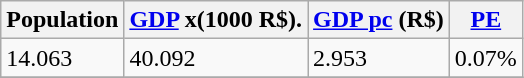<table class="wikitable" border="1">
<tr>
<th>Population</th>
<th><a href='#'>GDP</a> x(1000 R$).</th>
<th><a href='#'>GDP pc</a> (R$)</th>
<th><a href='#'>PE</a></th>
</tr>
<tr>
<td>14.063</td>
<td>40.092</td>
<td>2.953</td>
<td>0.07%</td>
</tr>
<tr>
</tr>
</table>
